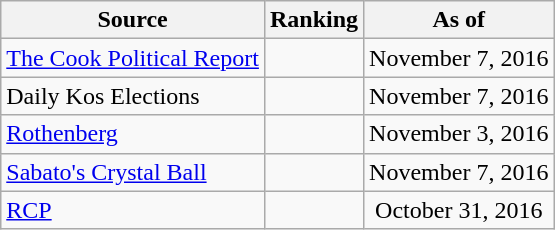<table class="wikitable" style="text-align:center">
<tr>
<th>Source</th>
<th>Ranking</th>
<th>As of</th>
</tr>
<tr>
<td align=left><a href='#'>The Cook Political Report</a></td>
<td></td>
<td>November 7, 2016</td>
</tr>
<tr>
<td align=left>Daily Kos Elections</td>
<td></td>
<td>November 7, 2016</td>
</tr>
<tr>
<td align=left><a href='#'>Rothenberg</a></td>
<td></td>
<td>November 3, 2016</td>
</tr>
<tr>
<td align=left><a href='#'>Sabato's Crystal Ball</a></td>
<td></td>
<td>November 7, 2016</td>
</tr>
<tr>
<td align="left"><a href='#'>RCP</a></td>
<td></td>
<td>October 31, 2016</td>
</tr>
</table>
